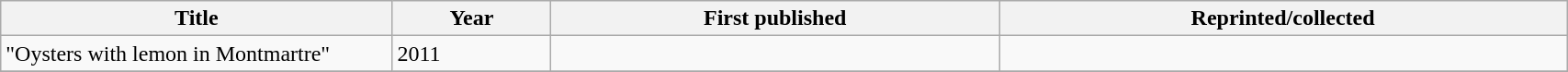<table class='wikitable sortable' width='90%'>
<tr>
<th width=25%>Title</th>
<th>Year</th>
<th>First published</th>
<th>Reprinted/collected</th>
</tr>
<tr>
<td>"Oysters with lemon in Montmartre"</td>
<td>2011</td>
<td></td>
<td></td>
</tr>
<tr>
</tr>
</table>
